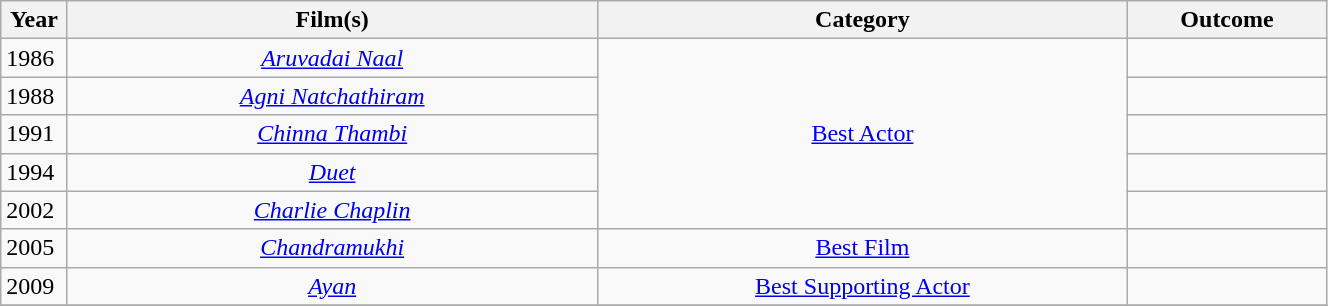<table class="wikitable" style="width:70%;">
<tr>
<th width=5%>Year</th>
<th style="width:40%;">Film(s)</th>
<th style="width:40%;">Category</th>
<th style="width:15%;">Outcome</th>
</tr>
<tr>
<td style="text-align:left;">1986</td>
<td style="text-align:center;"><em><a href='#'>Aruvadai Naal</a></em></td>
<td rowspan="5" style="text-align:center;"><a href='#'>Best Actor</a></td>
<td></td>
</tr>
<tr>
<td style="text-align:left;">1988</td>
<td style="text-align:center;"><em><a href='#'>Agni Natchathiram</a></em></td>
<td></td>
</tr>
<tr>
<td style="text-align:left;">1991</td>
<td style="text-align:center;"><em><a href='#'>Chinna Thambi</a></em></td>
<td></td>
</tr>
<tr>
<td style="text-align:left;">1994</td>
<td style="text-align:center;"><em><a href='#'>Duet</a></em></td>
<td></td>
</tr>
<tr>
<td style="text-align:left;">2002</td>
<td style="text-align:center;"><em><a href='#'>Charlie Chaplin</a></em></td>
<td></td>
</tr>
<tr>
<td style="text-align:left;">2005</td>
<td style="text-align:center;"><em><a href='#'>Chandramukhi</a></em></td>
<td style="text-align:center;"><a href='#'>Best Film</a></td>
<td></td>
</tr>
<tr>
<td style="text-align:left;">2009</td>
<td style="text-align:center;"><em><a href='#'>Ayan</a></em></td>
<td style="text-align:center;"><a href='#'>Best Supporting Actor</a></td>
<td></td>
</tr>
<tr>
</tr>
</table>
